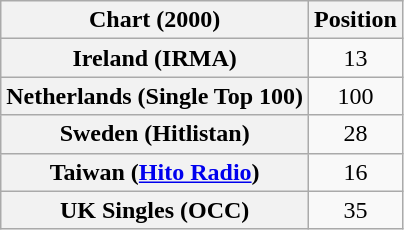<table class="wikitable sortable plainrowheaders" style="text-align:center">
<tr>
<th>Chart (2000)</th>
<th>Position</th>
</tr>
<tr>
<th scope="row">Ireland (IRMA)</th>
<td>13</td>
</tr>
<tr>
<th scope="row">Netherlands (Single Top 100)</th>
<td>100</td>
</tr>
<tr>
<th scope="row">Sweden (Hitlistan)</th>
<td>28</td>
</tr>
<tr>
<th scope="row">Taiwan (<a href='#'>Hito Radio</a>)</th>
<td>16</td>
</tr>
<tr>
<th scope="row">UK Singles (OCC)</th>
<td>35</td>
</tr>
</table>
